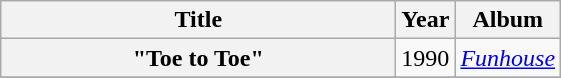<table class="wikitable plainrowheaders" style="text-align:center;">
<tr>
<th scope="col" style="width:16em;">Title</th>
<th scope="col">Year</th>
<th scope="col" rowspan="1">Album</th>
</tr>
<tr>
<th scope="row">"Toe to Toe"</th>
<td>1990</td>
<td><em><a href='#'>Funhouse</a></em></td>
</tr>
<tr>
</tr>
</table>
